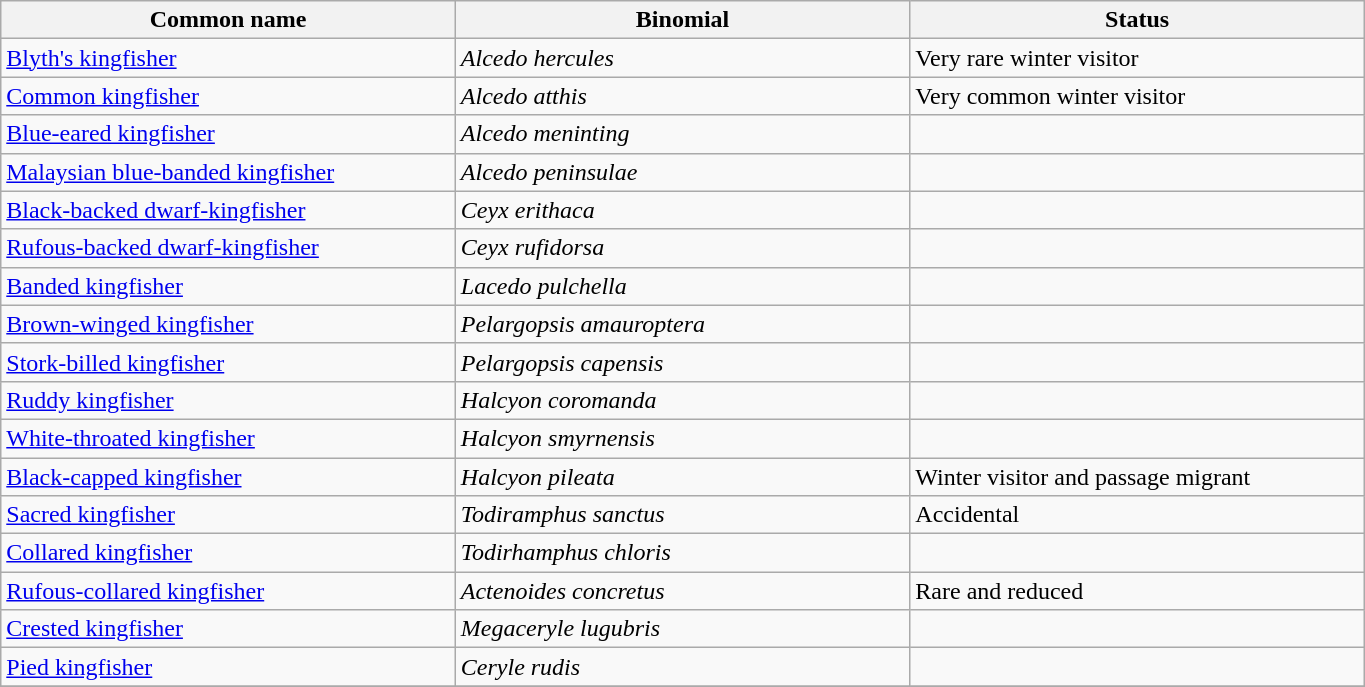<table width=72% class="wikitable">
<tr>
<th width=24%>Common name</th>
<th width=24%>Binomial</th>
<th width=24%>Status</th>
</tr>
<tr>
<td><a href='#'>Blyth's kingfisher</a></td>
<td><em>Alcedo hercules</em></td>
<td>Very rare winter visitor</td>
</tr>
<tr>
<td><a href='#'>Common kingfisher</a></td>
<td><em>Alcedo atthis</em></td>
<td>Very common winter visitor</td>
</tr>
<tr>
<td><a href='#'>Blue-eared kingfisher</a></td>
<td><em>Alcedo meninting</em></td>
<td></td>
</tr>
<tr>
<td><a href='#'>Malaysian blue-banded kingfisher</a></td>
<td><em>Alcedo peninsulae</em></td>
<td></td>
</tr>
<tr>
<td><a href='#'>Black-backed dwarf-kingfisher</a></td>
<td><em>Ceyx erithaca</em></td>
<td></td>
</tr>
<tr>
<td><a href='#'>Rufous-backed dwarf-kingfisher</a></td>
<td><em>Ceyx rufidorsa</em></td>
<td></td>
</tr>
<tr>
<td><a href='#'>Banded kingfisher</a></td>
<td><em>Lacedo pulchella</em></td>
<td></td>
</tr>
<tr>
<td><a href='#'>Brown-winged kingfisher</a></td>
<td><em>Pelargopsis amauroptera</em></td>
<td></td>
</tr>
<tr>
<td><a href='#'>Stork-billed kingfisher</a></td>
<td><em>Pelargopsis capensis</em></td>
<td></td>
</tr>
<tr>
<td><a href='#'>Ruddy kingfisher</a></td>
<td><em>Halcyon coromanda</em></td>
<td></td>
</tr>
<tr>
<td><a href='#'>White-throated kingfisher</a></td>
<td><em>Halcyon smyrnensis</em></td>
<td></td>
</tr>
<tr>
<td><a href='#'>Black-capped kingfisher</a></td>
<td><em>Halcyon pileata</em></td>
<td>Winter visitor and passage migrant</td>
</tr>
<tr>
<td><a href='#'>Sacred kingfisher</a></td>
<td><em>Todiramphus sanctus</em></td>
<td>Accidental</td>
</tr>
<tr>
<td><a href='#'>Collared kingfisher</a></td>
<td><em>Todirhamphus chloris</em></td>
<td></td>
</tr>
<tr>
<td><a href='#'>Rufous-collared kingfisher</a></td>
<td><em>Actenoides concretus</em></td>
<td>Rare and reduced</td>
</tr>
<tr>
<td><a href='#'>Crested kingfisher</a></td>
<td><em>Megaceryle lugubris</em></td>
<td></td>
</tr>
<tr>
<td><a href='#'>Pied kingfisher</a></td>
<td><em>Ceryle rudis</em></td>
<td></td>
</tr>
<tr>
</tr>
</table>
